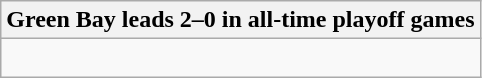<table class="wikitable collapsible collapsed">
<tr>
<th>Green Bay leads 2–0 in all-time playoff games</th>
</tr>
<tr>
<td><br>
</td>
</tr>
</table>
